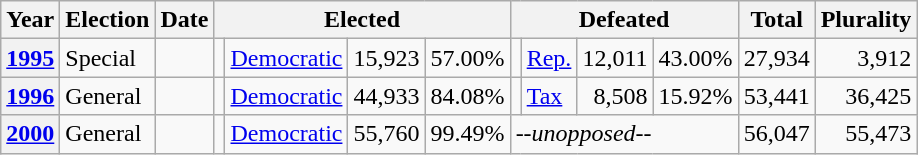<table class=wikitable>
<tr>
<th>Year</th>
<th>Election</th>
<th>Date</th>
<th ! colspan="4">Elected</th>
<th ! colspan="4">Defeated</th>
<th>Total</th>
<th>Plurality</th>
</tr>
<tr>
<th valign="top"><a href='#'>1995</a></th>
<td valign="top">Special</td>
<td valign="top"></td>
<td valign="top"></td>
<td valign="top" ><a href='#'>Democratic</a></td>
<td valign="top" align="right">15,923</td>
<td valign="top" align="right">57.00%</td>
<td valign="top"></td>
<td valign="top" ><a href='#'>Rep.</a></td>
<td valign="top" align="right">12,011</td>
<td valign="top" align="right">43.00%</td>
<td valign="top" align="right">27,934</td>
<td valign="top" align="right">3,912</td>
</tr>
<tr>
<th valign="top"><a href='#'>1996</a></th>
<td valign="top">General</td>
<td valign="top"></td>
<td valign="top"></td>
<td valign="top" ><a href='#'>Democratic</a></td>
<td valign="top" align="right">44,933</td>
<td valign="top" align="right">84.08%</td>
<td valign="top"></td>
<td valign="top" ><a href='#'>Tax</a></td>
<td valign="top" align="right">8,508</td>
<td valign="top" align="right">15.92%</td>
<td valign="top" align="right">53,441</td>
<td valign="top" align="right">36,425</td>
</tr>
<tr>
<th valign="top"><a href='#'>2000</a></th>
<td valign="top">General</td>
<td valign="top"></td>
<td valign="top"></td>
<td valign="top" ><a href='#'>Democratic</a></td>
<td valign="top" align="right">55,760</td>
<td valign="top" align="right">99.49%</td>
<td colspan="4" valign="top"><em>--unopposed--</em></td>
<td>56,047</td>
<td valign="top" align="right">55,473</td>
</tr>
</table>
